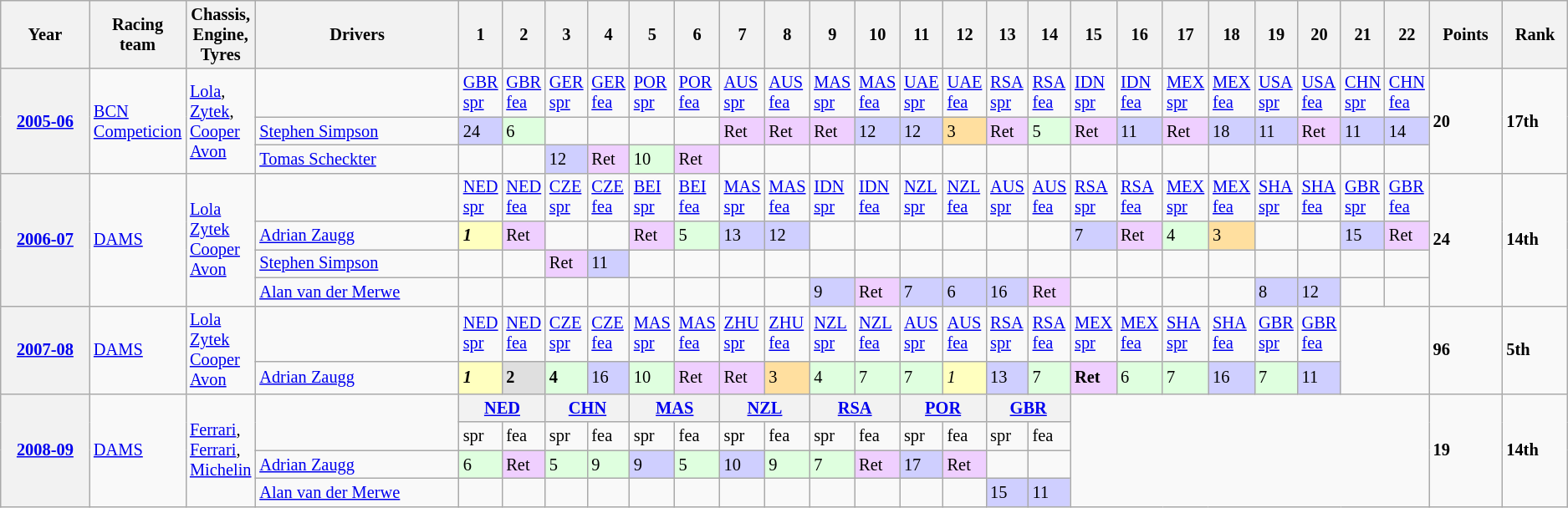<table class="wikitable" style="font-size: 85%">
<tr>
<th>Year</th>
<th width="4%">Racing<br>team</th>
<th width="4%">Chassis,<br>Engine,<br>Tyres</th>
<th>Drivers</th>
<th width="2%">1</th>
<th width="2%">2</th>
<th width="2%">3</th>
<th width="2%">4</th>
<th width="2%">5</th>
<th width="2%">6</th>
<th width="2%">7</th>
<th width="2%">8</th>
<th width="2%">9</th>
<th width="2%">10</th>
<th width="2%">11</th>
<th width="2%">12</th>
<th width="2%">13</th>
<th width="2%">14</th>
<th width="2%">15</th>
<th width="2%">16</th>
<th width="2%">17</th>
<th width="2%">18</th>
<th width="2%">19</th>
<th width="2%">20</th>
<th width="2%">21</th>
<th width="2%">22</th>
<th>Points</th>
<th>Rank</th>
</tr>
<tr>
<th rowspan=3><a href='#'>2005-06</a></th>
<td rowspan=3><a href='#'>BCN Competicion</a></td>
<td rowspan=3><a href='#'>Lola</a>,<br><a href='#'>Zytek</a>,<br><a href='#'>Cooper Avon</a></td>
<td></td>
<td><a href='#'>GBR spr</a></td>
<td><a href='#'>GBR fea</a></td>
<td><a href='#'>GER spr</a></td>
<td><a href='#'>GER fea</a></td>
<td><a href='#'>POR spr</a></td>
<td><a href='#'>POR fea</a></td>
<td><a href='#'>AUS spr</a></td>
<td><a href='#'>AUS fea</a></td>
<td><a href='#'>MAS spr</a></td>
<td><a href='#'>MAS fea</a></td>
<td><a href='#'>UAE spr</a></td>
<td><a href='#'>UAE fea</a></td>
<td><a href='#'>RSA spr</a></td>
<td><a href='#'>RSA fea</a></td>
<td><a href='#'>IDN spr</a></td>
<td><a href='#'>IDN fea</a></td>
<td><a href='#'>MEX spr</a></td>
<td><a href='#'>MEX fea</a></td>
<td><a href='#'>USA spr</a></td>
<td><a href='#'>USA fea</a></td>
<td><a href='#'>CHN spr</a></td>
<td><a href='#'>CHN fea</a></td>
<td rowspan=3><strong>20</strong></td>
<td rowspan=3><strong>17th</strong></td>
</tr>
<tr>
<td><a href='#'>Stephen Simpson</a></td>
<td style="background:#CFCFFF;">24</td>
<td style="background:#DFFFDF;">6</td>
<td></td>
<td></td>
<td></td>
<td></td>
<td style="background:#EFCFFF;">Ret</td>
<td style="background:#EFCFFF;">Ret</td>
<td style="background:#EFCFFF;">Ret</td>
<td style="background:#CFCFFF;">12</td>
<td style="background:#CFCFFF;">12</td>
<td style="background:#FFDF9F;">3</td>
<td style="background:#EFCFFF;">Ret</td>
<td style="background:#DFFFDF;">5</td>
<td style="background:#EFCFFF;">Ret</td>
<td style="background:#CFCFFF;">11</td>
<td style="background:#EFCFFF;">Ret</td>
<td style="background:#CFCFFF;">18</td>
<td style="background:#CFCFFF;">11</td>
<td style="background:#EFCFFF;">Ret</td>
<td style="background:#CFCFFF;">11</td>
<td style="background:#CFCFFF;">14</td>
</tr>
<tr>
<td><a href='#'>Tomas Scheckter</a></td>
<td></td>
<td></td>
<td style="background:#CFCFFF;">12</td>
<td style="background:#EFCFFF;">Ret</td>
<td style="background:#DFFFDF;">10</td>
<td style="background:#EFCFFF;">Ret</td>
<td></td>
<td></td>
<td></td>
<td></td>
<td></td>
<td></td>
<td></td>
<td></td>
<td></td>
<td></td>
<td></td>
<td></td>
<td></td>
<td></td>
<td></td>
<td></td>
</tr>
<tr>
<th rowspan=4><a href='#'>2006-07</a></th>
<td rowspan=4><a href='#'>DAMS</a></td>
<td rowspan=4><a href='#'>Lola</a><br><a href='#'>Zytek</a><br><a href='#'>Cooper Avon</a></td>
<td></td>
<td><a href='#'>NED spr</a></td>
<td><a href='#'>NED fea</a></td>
<td><a href='#'>CZE spr</a></td>
<td><a href='#'>CZE fea</a></td>
<td><a href='#'>BEI spr</a></td>
<td><a href='#'>BEI fea</a></td>
<td><a href='#'>MAS spr</a></td>
<td><a href='#'>MAS fea</a></td>
<td><a href='#'>IDN spr</a></td>
<td><a href='#'>IDN fea</a></td>
<td><a href='#'>NZL spr</a></td>
<td><a href='#'>NZL fea</a></td>
<td><a href='#'>AUS spr</a></td>
<td><a href='#'>AUS fea</a></td>
<td><a href='#'>RSA spr</a></td>
<td><a href='#'>RSA fea</a></td>
<td><a href='#'>MEX spr</a></td>
<td><a href='#'>MEX fea</a></td>
<td><a href='#'>SHA spr</a></td>
<td><a href='#'>SHA fea</a></td>
<td><a href='#'>GBR spr</a></td>
<td><a href='#'>GBR fea</a></td>
<td rowspan=4><strong>24</strong></td>
<td rowspan=4><strong>14th</strong></td>
</tr>
<tr>
<td><a href='#'>Adrian Zaugg</a></td>
<td style="background:#FFFFBF;"><strong><em>1</em></strong></td>
<td style="background:#EFCFFF;">Ret</td>
<td></td>
<td></td>
<td style="background:#EFCFFF;">Ret</td>
<td style="background:#DFFFDF;">5</td>
<td style="background:#CFCFFF;">13</td>
<td style="background:#CFCFFF;">12</td>
<td></td>
<td></td>
<td></td>
<td></td>
<td></td>
<td></td>
<td style="background:#CFCFFF;">7</td>
<td style="background:#EFCFFF;">Ret</td>
<td style="background:#DFFFDF;">4</td>
<td style="background:#FFDF9F;">3</td>
<td></td>
<td></td>
<td style="background:#CFCFFF;">15</td>
<td style="background:#EFCFFF;">Ret</td>
</tr>
<tr>
<td><a href='#'>Stephen Simpson</a></td>
<td></td>
<td></td>
<td style="background:#EFCFFF;">Ret</td>
<td style="background:#CFCFFF;">11</td>
<td></td>
<td></td>
<td></td>
<td></td>
<td></td>
<td></td>
<td></td>
<td></td>
<td></td>
<td></td>
<td></td>
<td></td>
<td></td>
<td></td>
<td></td>
<td></td>
<td></td>
<td></td>
</tr>
<tr>
<td><a href='#'>Alan van der Merwe</a></td>
<td></td>
<td></td>
<td></td>
<td></td>
<td></td>
<td></td>
<td></td>
<td></td>
<td style="background:#CFCFFF;">9</td>
<td style="background:#EFCFFF;">Ret</td>
<td style="background:#CFCFFF;">7</td>
<td style="background:#CFCFFF;">6</td>
<td style="background:#CFCFFF;">16</td>
<td style="background:#EFCFFF;">Ret</td>
<td></td>
<td></td>
<td></td>
<td></td>
<td style="background:#CFCFFF;">8</td>
<td style="background:#CFCFFF;">12</td>
<td></td>
<td></td>
</tr>
<tr>
<th rowspan=2><a href='#'>2007-08</a></th>
<td rowspan=2><a href='#'>DAMS</a></td>
<td rowspan=2><a href='#'>Lola</a><br><a href='#'>Zytek</a><br><a href='#'>Cooper Avon</a></td>
<td></td>
<td><a href='#'>NED spr</a></td>
<td><a href='#'>NED fea</a></td>
<td><a href='#'>CZE spr</a></td>
<td><a href='#'>CZE fea</a></td>
<td><a href='#'>MAS spr</a></td>
<td><a href='#'>MAS fea</a></td>
<td><a href='#'>ZHU spr</a></td>
<td><a href='#'>ZHU fea</a></td>
<td><a href='#'>NZL spr</a></td>
<td><a href='#'>NZL fea</a></td>
<td><a href='#'>AUS spr</a></td>
<td><a href='#'>AUS fea</a></td>
<td><a href='#'>RSA spr</a></td>
<td><a href='#'>RSA fea</a></td>
<td><a href='#'>MEX spr</a></td>
<td><a href='#'>MEX fea</a></td>
<td><a href='#'>SHA spr</a></td>
<td><a href='#'>SHA fea</a></td>
<td><a href='#'>GBR spr</a></td>
<td><a href='#'>GBR fea</a></td>
<td colspan=2 rowspan=2></td>
<td rowspan=2><strong>96</strong></td>
<td rowspan=2><strong>5th</strong></td>
</tr>
<tr>
<td><a href='#'>Adrian Zaugg</a></td>
<td style="background:#FFFFBF;"><strong><em>1</em></strong></td>
<td style="background:#DFDFDF;"><strong>2</strong></td>
<td style="background:#DFFFDF;"><strong>4</strong></td>
<td style="background:#CFCFFF;">16</td>
<td style="background:#DFFFDF;">10</td>
<td style="background:#EFCFFF;">Ret</td>
<td style="background:#EFCFFF;">Ret</td>
<td style="background:#FFDF9F;">3</td>
<td style="background:#DFFFDF;">4</td>
<td style="background:#DFFFDF;">7</td>
<td style="background:#DFFFDF;">7</td>
<td style="background:#FFFFBF;"><em>1</em></td>
<td style="background:#CFCFFF;">13</td>
<td style="background:#DFFFDF;">7</td>
<td style="background:#EFCFFF;"><strong>Ret</strong></td>
<td style="background:#DFFFDF;">6</td>
<td style="background:#DFFFDF;">7</td>
<td style="background:#CFCFFF;">16</td>
<td style="background:#DFFFDF;">7</td>
<td style="background:#CFCFFF;">11<br></td>
</tr>
<tr>
<th rowspan=4><a href='#'>2008-09</a></th>
<td rowspan=4><a href='#'>DAMS</a></td>
<td rowspan=4><a href='#'>Ferrari</a>,<br><a href='#'>Ferrari</a>,<br><a href='#'>Michelin</a></td>
<td rowspan=2></td>
<th colspan=2> <a href='#'>NED</a></th>
<th colspan=2> <a href='#'>CHN</a></th>
<th colspan=2> <a href='#'>MAS</a></th>
<th colspan=2> <a href='#'>NZL</a></th>
<th colspan=2> <a href='#'>RSA</a></th>
<th colspan=2> <a href='#'>POR</a></th>
<th colspan=2> <a href='#'>GBR</a></th>
<td colspan=8 rowspan=4></td>
<td rowspan=4><strong>19</strong></td>
<td rowspan=4><strong>14th</strong></td>
</tr>
<tr>
<td>spr</td>
<td>fea</td>
<td>spr</td>
<td>fea</td>
<td>spr</td>
<td>fea</td>
<td>spr</td>
<td>fea</td>
<td>spr</td>
<td>fea</td>
<td>spr</td>
<td>fea</td>
<td>spr</td>
<td>fea</td>
</tr>
<tr>
<td><a href='#'>Adrian Zaugg</a></td>
<td style="background:#DFFFDF;">6</td>
<td style="background:#EFCFFF;">Ret</td>
<td style="background:#DFFFDF;">5</td>
<td style="background:#DFFFDF;">9</td>
<td style="background:#CFCFFF;">9</td>
<td style="background:#DFFFDF;">5</td>
<td style="background:#CFCFFF;">10</td>
<td style="background:#DFFFDF;">9</td>
<td style="background:#DFFFDF;">7</td>
<td style="background:#EFCFFF;">Ret</td>
<td style="background:#CFCFFF;">17</td>
<td style="background:#EFCFFF;">Ret</td>
<td></td>
<td></td>
</tr>
<tr>
<td><a href='#'>Alan van der Merwe</a></td>
<td></td>
<td></td>
<td></td>
<td></td>
<td></td>
<td></td>
<td></td>
<td></td>
<td></td>
<td></td>
<td></td>
<td></td>
<td style="background:#CFCFFF;">15</td>
<td style="background:#CFCFFF;">11</td>
</tr>
</table>
